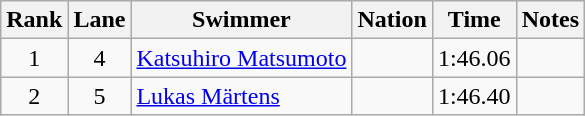<table class="wikitable sortable" style="text-align:center">
<tr>
<th>Rank</th>
<th>Lane</th>
<th>Swimmer</th>
<th>Nation</th>
<th>Time</th>
<th>Notes</th>
</tr>
<tr>
<td>1</td>
<td>4</td>
<td align=left><a href='#'>Katsuhiro Matsumoto</a></td>
<td align=left></td>
<td>1:46.06</td>
<td></td>
</tr>
<tr>
<td>2</td>
<td>5</td>
<td align=left><a href='#'>Lukas Märtens</a></td>
<td align=left></td>
<td>1:46.40</td>
<td></td>
</tr>
</table>
